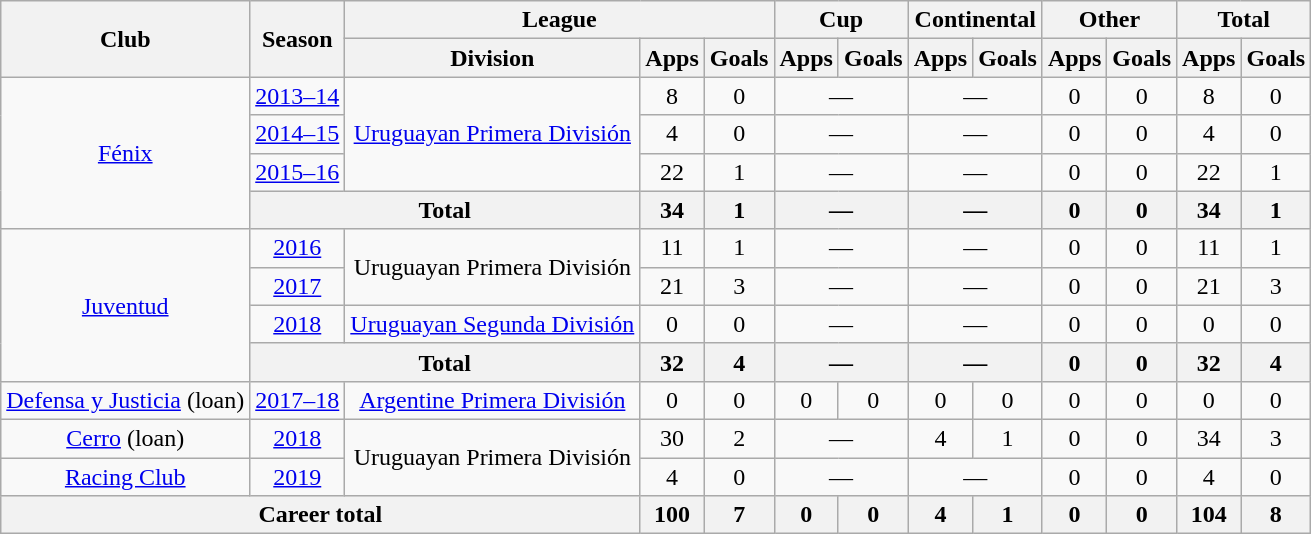<table class="wikitable" style="text-align:center">
<tr>
<th rowspan="2">Club</th>
<th rowspan="2">Season</th>
<th colspan="3">League</th>
<th colspan="2">Cup</th>
<th colspan="2">Continental</th>
<th colspan="2">Other</th>
<th colspan="2">Total</th>
</tr>
<tr>
<th>Division</th>
<th>Apps</th>
<th>Goals</th>
<th>Apps</th>
<th>Goals</th>
<th>Apps</th>
<th>Goals</th>
<th>Apps</th>
<th>Goals</th>
<th>Apps</th>
<th>Goals</th>
</tr>
<tr>
<td rowspan="4"><a href='#'>Fénix</a></td>
<td><a href='#'>2013–14</a></td>
<td rowspan="3"><a href='#'>Uruguayan Primera División</a></td>
<td>8</td>
<td>0</td>
<td colspan="2">—</td>
<td colspan="2">—</td>
<td>0</td>
<td>0</td>
<td>8</td>
<td>0</td>
</tr>
<tr>
<td><a href='#'>2014–15</a></td>
<td>4</td>
<td>0</td>
<td colspan="2">—</td>
<td colspan="2">—</td>
<td>0</td>
<td>0</td>
<td>4</td>
<td>0</td>
</tr>
<tr>
<td><a href='#'>2015–16</a></td>
<td>22</td>
<td>1</td>
<td colspan="2">—</td>
<td colspan="2">—</td>
<td>0</td>
<td>0</td>
<td>22</td>
<td>1</td>
</tr>
<tr>
<th colspan="2">Total</th>
<th>34</th>
<th>1</th>
<th colspan="2">—</th>
<th colspan="2">—</th>
<th>0</th>
<th>0</th>
<th>34</th>
<th>1</th>
</tr>
<tr>
<td rowspan="4"><a href='#'>Juventud</a></td>
<td><a href='#'>2016</a></td>
<td rowspan="2">Uruguayan Primera División</td>
<td>11</td>
<td>1</td>
<td colspan="2">—</td>
<td colspan="2">—</td>
<td>0</td>
<td>0</td>
<td>11</td>
<td>1</td>
</tr>
<tr>
<td><a href='#'>2017</a></td>
<td>21</td>
<td>3</td>
<td colspan="2">—</td>
<td colspan="2">—</td>
<td>0</td>
<td>0</td>
<td>21</td>
<td>3</td>
</tr>
<tr>
<td><a href='#'>2018</a></td>
<td rowspan="1"><a href='#'>Uruguayan Segunda División</a></td>
<td>0</td>
<td>0</td>
<td colspan="2">—</td>
<td colspan="2">—</td>
<td>0</td>
<td>0</td>
<td>0</td>
<td>0</td>
</tr>
<tr>
<th colspan="2">Total</th>
<th>32</th>
<th>4</th>
<th colspan="2">—</th>
<th colspan="2">—</th>
<th>0</th>
<th>0</th>
<th>32</th>
<th>4</th>
</tr>
<tr>
<td rowspan="1"><a href='#'>Defensa y Justicia</a> (loan)</td>
<td><a href='#'>2017–18</a></td>
<td rowspan="1"><a href='#'>Argentine Primera División</a></td>
<td>0</td>
<td>0</td>
<td>0</td>
<td>0</td>
<td>0</td>
<td>0</td>
<td>0</td>
<td>0</td>
<td>0</td>
<td>0</td>
</tr>
<tr>
<td rowspan="1"><a href='#'>Cerro</a> (loan)</td>
<td><a href='#'>2018</a></td>
<td rowspan="2">Uruguayan Primera División</td>
<td>30</td>
<td>2</td>
<td colspan="2">—</td>
<td>4</td>
<td>1</td>
<td>0</td>
<td>0</td>
<td>34</td>
<td>3</td>
</tr>
<tr>
<td rowspan="1"><a href='#'>Racing Club</a></td>
<td><a href='#'>2019</a></td>
<td>4</td>
<td>0</td>
<td colspan="2">—</td>
<td colspan="2">—</td>
<td>0</td>
<td>0</td>
<td>4</td>
<td>0</td>
</tr>
<tr>
<th colspan="3">Career total</th>
<th>100</th>
<th>7</th>
<th>0</th>
<th>0</th>
<th>4</th>
<th>1</th>
<th>0</th>
<th>0</th>
<th>104</th>
<th>8</th>
</tr>
</table>
